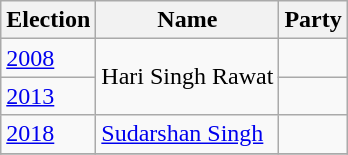<table class="wikitable sortable">
<tr>
<th>Election</th>
<th>Name</th>
<th colspan=2>Party</th>
</tr>
<tr>
<td><a href='#'>2008</a></td>
<td rowspan=2>Hari Singh Rawat</td>
<td></td>
</tr>
<tr>
<td><a href='#'>2013</a></td>
</tr>
<tr>
<td><a href='#'>2018</a></td>
<td><a href='#'>Sudarshan Singh</a></td>
<td></td>
</tr>
<tr>
</tr>
</table>
